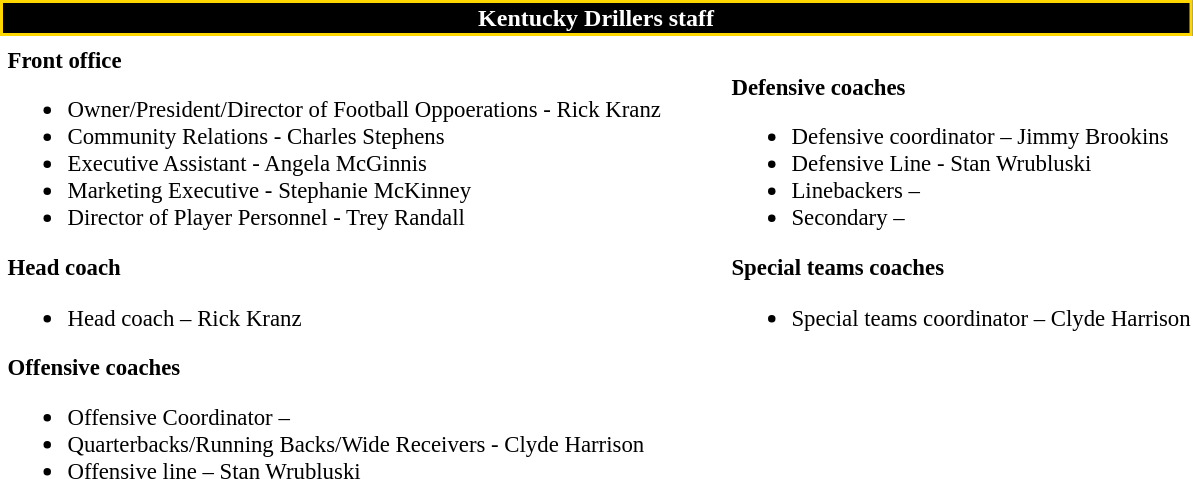<table class="toccolours" style="text-align: left">
<tr>
<th colspan="7" style="background:black; color:white; text-align: center; border:2px solid #FFD700;"><strong>Kentucky Drillers staff</strong></th>
</tr>
<tr>
<td colspan=7 align="right"></td>
</tr>
<tr>
<td valign="top"></td>
<td style="font-size: 95%;" valign="top"><strong>Front office</strong><br><ul><li>Owner/President/Director of Football Oppoerations - Rick Kranz</li><li>Community Relations - Charles Stephens</li><li>Executive Assistant - Angela McGinnis</li><li>Marketing Executive - Stephanie McKinney</li><li>Director of Player Personnel - Trey Randall</li></ul><strong>Head coach</strong><ul><li>Head coach – Rick Kranz</li></ul><strong>Offensive coaches</strong><ul><li>Offensive Coordinator –</li><li>Quarterbacks/Running Backs/Wide Receivers - Clyde Harrison</li><li>Offensive line – Stan Wrubluski</li></ul></td>
<td width="35"> </td>
<td valign="top"></td>
<td style="font-size: 95%;" valign="top"><br><strong>Defensive coaches</strong><ul><li>Defensive coordinator – Jimmy Brookins</li><li>Defensive Line - Stan Wrubluski</li><li>Linebackers –</li><li>Secondary –</li></ul><strong>Special teams coaches</strong><ul><li>Special teams coordinator – Clyde Harrison</li></ul></td>
</tr>
</table>
